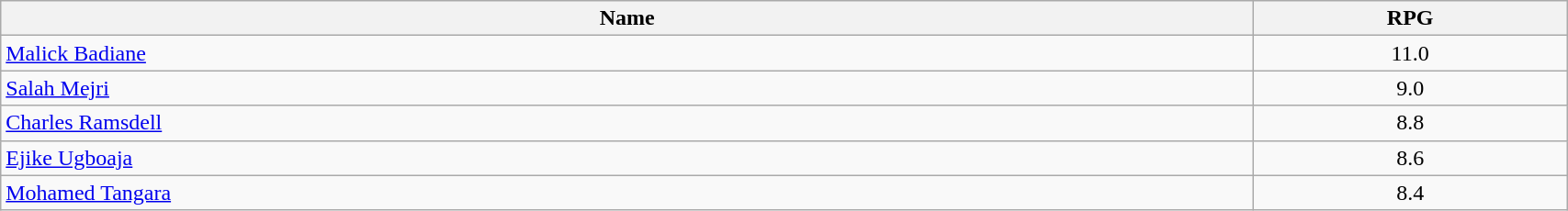<table class=wikitable width="90%">
<tr>
<th width="80%">Name</th>
<th width="20%">RPG</th>
</tr>
<tr>
<td> <a href='#'>Malick Badiane</a></td>
<td align=center>11.0</td>
</tr>
<tr>
<td> <a href='#'>Salah Mejri</a></td>
<td align=center>9.0</td>
</tr>
<tr>
<td> <a href='#'>Charles Ramsdell</a></td>
<td align=center>8.8</td>
</tr>
<tr>
<td> <a href='#'>Ejike Ugboaja</a></td>
<td align=center>8.6</td>
</tr>
<tr>
<td> <a href='#'>Mohamed Tangara</a></td>
<td align=center>8.4</td>
</tr>
</table>
